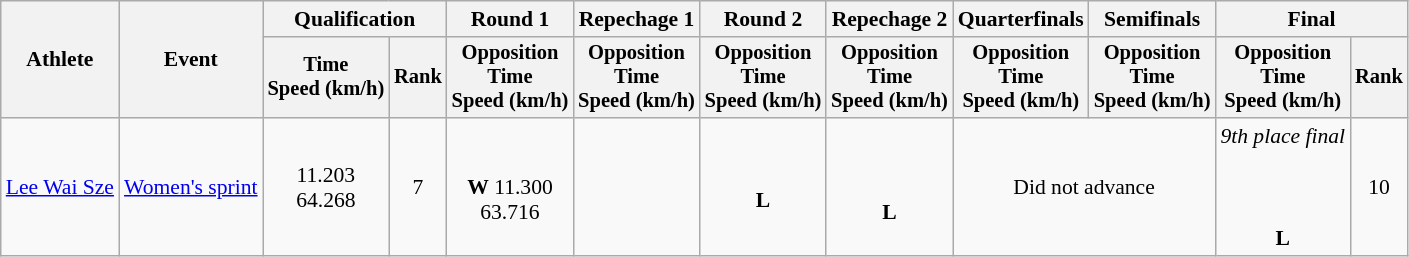<table class="wikitable" style="font-size:90%">
<tr>
<th rowspan="2">Athlete</th>
<th rowspan="2">Event</th>
<th colspan=2>Qualification</th>
<th>Round 1</th>
<th>Repechage 1</th>
<th>Round 2</th>
<th>Repechage 2</th>
<th>Quarterfinals</th>
<th>Semifinals</th>
<th colspan=2>Final</th>
</tr>
<tr style="font-size:95%">
<th>Time<br>Speed (km/h)</th>
<th>Rank</th>
<th>Opposition<br>Time<br>Speed (km/h)</th>
<th>Opposition<br>Time<br>Speed (km/h)</th>
<th>Opposition<br>Time<br>Speed (km/h)</th>
<th>Opposition<br>Time<br>Speed (km/h)</th>
<th>Opposition<br>Time<br>Speed (km/h)</th>
<th>Opposition<br>Time<br>Speed (km/h)</th>
<th>Opposition<br>Time<br>Speed (km/h)</th>
<th>Rank</th>
</tr>
<tr align=center>
<td align=left><a href='#'>Lee Wai Sze</a></td>
<td align=left><a href='#'>Women's sprint</a></td>
<td>11.203<br>64.268</td>
<td>7</td>
<td><br><strong>W</strong> 11.300<br>63.716</td>
<td></td>
<td><br><strong>L</strong></td>
<td><br><br><strong>L</strong></td>
<td colspan=2>Did not advance</td>
<td><em>9th place final</em><br><br><br><br><strong>L</strong></td>
<td>10</td>
</tr>
</table>
